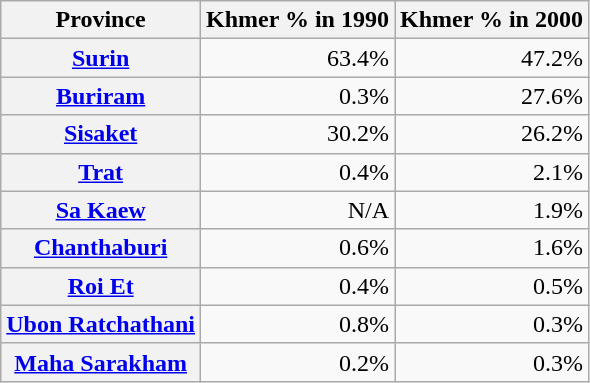<table class="wikitable sortable plainrowheaders" style="text-align:right">
<tr>
<th>Province</th>
<th>Khmer % in 1990</th>
<th>Khmer % in 2000<br></th>
</tr>
<tr>
<th scope=row><a href='#'>Surin</a></th>
<td>63.4%</td>
<td>47.2%</td>
</tr>
<tr>
<th scope=row><a href='#'>Buriram</a></th>
<td>0.3%</td>
<td>27.6%</td>
</tr>
<tr>
<th scope=row><a href='#'>Sisaket</a></th>
<td>30.2%</td>
<td>26.2%</td>
</tr>
<tr>
<th scope=row><a href='#'>Trat</a></th>
<td>0.4%</td>
<td>2.1%</td>
</tr>
<tr>
<th scope=row><a href='#'>Sa Kaew</a></th>
<td>N/A</td>
<td>1.9%</td>
</tr>
<tr>
<th scope=row><a href='#'>Chanthaburi</a></th>
<td>0.6%</td>
<td>1.6%</td>
</tr>
<tr>
<th scope=row><a href='#'>Roi Et</a></th>
<td>0.4%</td>
<td>0.5%</td>
</tr>
<tr>
<th scope=row><a href='#'>Ubon Ratchathani</a></th>
<td>0.8%</td>
<td>0.3%</td>
</tr>
<tr>
<th scope=row><a href='#'>Maha Sarakham</a></th>
<td>0.2%</td>
<td>0.3%</td>
</tr>
</table>
